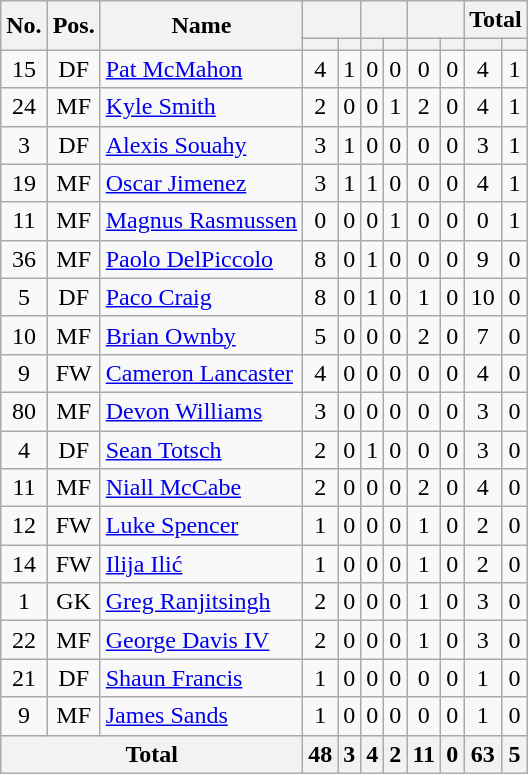<table class="wikitable sortable" style="text-align: center;">
<tr>
<th rowspan="2">No.</th>
<th rowspan="2">Pos.</th>
<th rowspan="2">Name</th>
<th colspan="2"></th>
<th colspan="2"></th>
<th colspan="2"></th>
<th colspan="2">Total</th>
</tr>
<tr>
<th></th>
<th></th>
<th></th>
<th></th>
<th></th>
<th></th>
<th></th>
<th></th>
</tr>
<tr>
<td>15</td>
<td>DF</td>
<td align=left> <a href='#'>Pat McMahon</a></td>
<td>4</td>
<td>1</td>
<td>0</td>
<td>0</td>
<td>0</td>
<td>0</td>
<td>4</td>
<td>1</td>
</tr>
<tr>
<td>24</td>
<td>MF</td>
<td align=left> <a href='#'>Kyle Smith</a></td>
<td>2</td>
<td>0</td>
<td>0</td>
<td>1</td>
<td>2</td>
<td>0</td>
<td>4</td>
<td>1</td>
</tr>
<tr>
<td>3</td>
<td>DF</td>
<td align=left> <a href='#'>Alexis Souahy</a></td>
<td>3</td>
<td>1</td>
<td>0</td>
<td>0</td>
<td>0</td>
<td>0</td>
<td>3</td>
<td>1</td>
</tr>
<tr>
<td>19</td>
<td>MF</td>
<td align=left> <a href='#'>Oscar Jimenez</a></td>
<td>3</td>
<td>1</td>
<td>1</td>
<td>0</td>
<td>0</td>
<td>0</td>
<td>4</td>
<td>1</td>
</tr>
<tr>
<td>11</td>
<td>MF</td>
<td align=left> <a href='#'>Magnus Rasmussen</a></td>
<td>0</td>
<td>0</td>
<td>0</td>
<td>1</td>
<td>0</td>
<td>0</td>
<td>0</td>
<td>1</td>
</tr>
<tr>
<td>36</td>
<td>MF</td>
<td align=left> <a href='#'>Paolo DelPiccolo</a></td>
<td>8</td>
<td>0</td>
<td>1</td>
<td>0</td>
<td>0</td>
<td>0</td>
<td>9</td>
<td>0</td>
</tr>
<tr>
<td>5</td>
<td>DF</td>
<td align=left> <a href='#'>Paco Craig</a></td>
<td>8</td>
<td>0</td>
<td>1</td>
<td>0</td>
<td>1</td>
<td>0</td>
<td>10</td>
<td>0</td>
</tr>
<tr>
<td>10</td>
<td>MF</td>
<td align=left> <a href='#'>Brian Ownby</a></td>
<td>5</td>
<td>0</td>
<td>0</td>
<td>0</td>
<td>2</td>
<td>0</td>
<td>7</td>
<td>0</td>
</tr>
<tr>
<td>9</td>
<td>FW</td>
<td align=left> <a href='#'>Cameron Lancaster</a></td>
<td>4</td>
<td>0</td>
<td>0</td>
<td>0</td>
<td>0</td>
<td>0</td>
<td>4</td>
<td>0</td>
</tr>
<tr>
<td>80</td>
<td>MF</td>
<td align=left> <a href='#'>Devon Williams</a></td>
<td>3</td>
<td>0</td>
<td>0</td>
<td>0</td>
<td>0</td>
<td>0</td>
<td>3</td>
<td>0</td>
</tr>
<tr>
<td>4</td>
<td>DF</td>
<td align=left> <a href='#'>Sean Totsch</a></td>
<td>2</td>
<td>0</td>
<td>1</td>
<td>0</td>
<td>0</td>
<td>0</td>
<td>3</td>
<td>0</td>
</tr>
<tr>
<td>11</td>
<td>MF</td>
<td align=left> <a href='#'>Niall McCabe</a></td>
<td>2</td>
<td>0</td>
<td>0</td>
<td>0</td>
<td>2</td>
<td>0</td>
<td>4</td>
<td>0</td>
</tr>
<tr>
<td>12</td>
<td>FW</td>
<td align=left> <a href='#'>Luke Spencer</a></td>
<td>1</td>
<td>0</td>
<td>0</td>
<td>0</td>
<td>1</td>
<td>0</td>
<td>2</td>
<td>0</td>
</tr>
<tr>
<td>14</td>
<td>FW</td>
<td align=left> <a href='#'>Ilija Ilić</a></td>
<td>1</td>
<td>0</td>
<td>0</td>
<td>0</td>
<td>1</td>
<td>0</td>
<td>2</td>
<td>0</td>
</tr>
<tr>
<td>1</td>
<td>GK</td>
<td align=left> <a href='#'>Greg Ranjitsingh</a></td>
<td>2</td>
<td>0</td>
<td>0</td>
<td>0</td>
<td>1</td>
<td>0</td>
<td>3</td>
<td>0</td>
</tr>
<tr>
<td>22</td>
<td>MF</td>
<td align=left> <a href='#'>George Davis IV</a></td>
<td>2</td>
<td>0</td>
<td>0</td>
<td>0</td>
<td>1</td>
<td>0</td>
<td>3</td>
<td>0</td>
</tr>
<tr>
<td>21</td>
<td>DF</td>
<td align=left> <a href='#'>Shaun Francis</a></td>
<td>1</td>
<td>0</td>
<td>0</td>
<td>0</td>
<td>0</td>
<td>0</td>
<td>1</td>
<td>0</td>
</tr>
<tr>
<td>9</td>
<td>MF</td>
<td align=left> <a href='#'>James Sands</a></td>
<td>1</td>
<td>0</td>
<td>0</td>
<td>0</td>
<td>0</td>
<td>0</td>
<td>1</td>
<td>0</td>
</tr>
<tr>
<th colspan="3">Total</th>
<th>48</th>
<th>3</th>
<th>4</th>
<th>2</th>
<th>11</th>
<th>0</th>
<th>63</th>
<th>5</th>
</tr>
</table>
